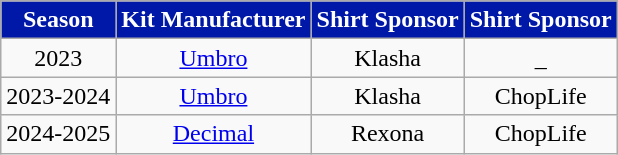<table class="wikitable" style="text-align:center">
<tr>
<th style="background-color:#0018A8; color:white; border:3px ##;" scope="col">Season</th>
<th style="background-color:#0018A8; color:white; border:3px ##;" scope="col">Kit Manufacturer</th>
<th style="background-color:#0018A8; color:white; border:3px ##;" scope="col">Shirt Sponsor </th>
<th style="background-color:#0018A8; color:white; border:3px ##;" scope="col">Shirt Sponsor </th>
</tr>
<tr>
<td>2023</td>
<td><a href='#'>Umbro</a></td>
<td>Klasha</td>
<td>_</td>
</tr>
<tr>
<td>2023-2024</td>
<td><a href='#'>Umbro</a></td>
<td>Klasha</td>
<td>ChopLife</td>
</tr>
<tr>
<td>2024-2025</td>
<td><a href='#'>Decimal</a></td>
<td>Rexona</td>
<td>ChopLife</td>
</tr>
</table>
